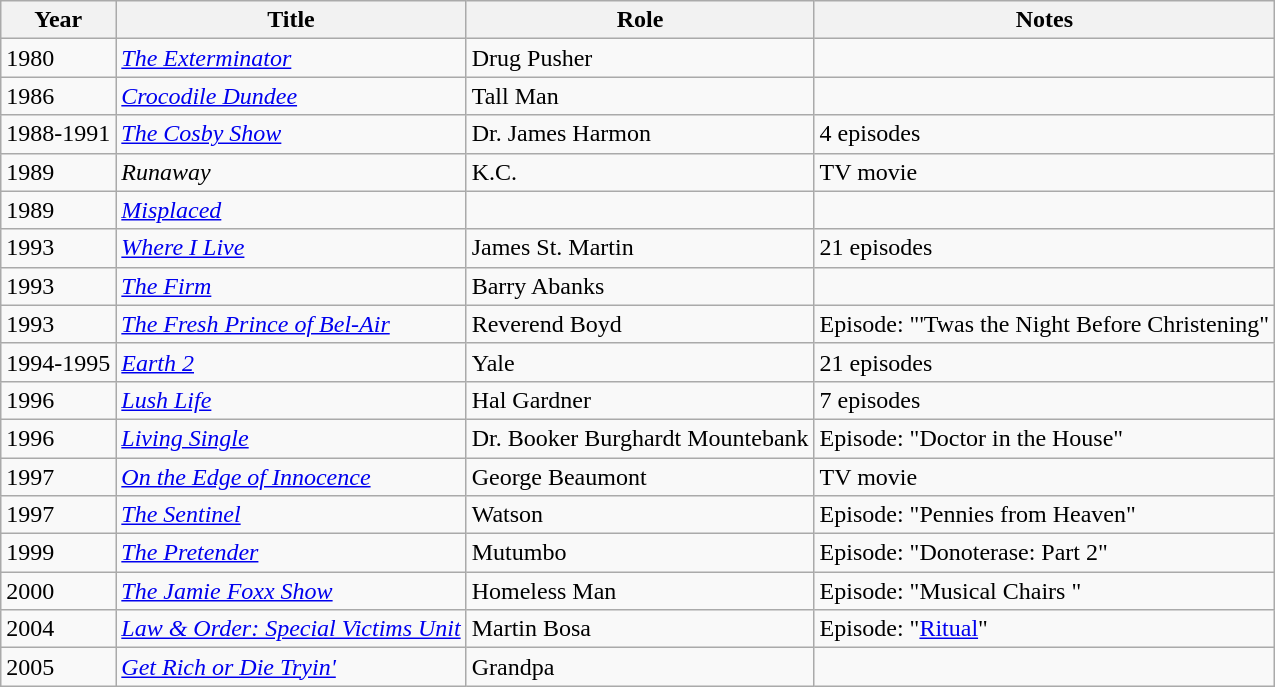<table class="wikitable">
<tr>
<th>Year</th>
<th>Title</th>
<th>Role</th>
<th>Notes</th>
</tr>
<tr>
<td>1980</td>
<td><em><a href='#'>The Exterminator</a></em></td>
<td>Drug Pusher</td>
<td></td>
</tr>
<tr>
<td>1986</td>
<td><em><a href='#'>Crocodile Dundee</a></em></td>
<td>Tall Man</td>
<td></td>
</tr>
<tr>
<td>1988-1991</td>
<td><em><a href='#'>The Cosby Show</a></em></td>
<td>Dr. James Harmon</td>
<td>4 episodes</td>
</tr>
<tr>
<td>1989</td>
<td><em>Runaway</em></td>
<td>K.C.</td>
<td>TV movie</td>
</tr>
<tr>
<td>1989</td>
<td><em><a href='#'>Misplaced</a></em></td>
<td></td>
<td></td>
</tr>
<tr>
<td>1993</td>
<td><em><a href='#'>Where I Live</a></em></td>
<td>James St. Martin</td>
<td>21 episodes</td>
</tr>
<tr>
<td>1993</td>
<td><em><a href='#'>The Firm</a></em></td>
<td>Barry Abanks</td>
<td></td>
</tr>
<tr>
<td>1993</td>
<td><em><a href='#'>The Fresh Prince of Bel-Air</a></em></td>
<td>Reverend Boyd</td>
<td>Episode: "'Twas the Night Before Christening"</td>
</tr>
<tr>
<td>1994-1995</td>
<td><em><a href='#'>Earth 2</a></em></td>
<td>Yale</td>
<td>21 episodes</td>
</tr>
<tr>
<td>1996</td>
<td><em><a href='#'>Lush Life</a></em></td>
<td>Hal Gardner</td>
<td>7 episodes</td>
</tr>
<tr>
<td>1996</td>
<td><em><a href='#'>Living Single</a></em></td>
<td>Dr. Booker Burghardt Mountebank</td>
<td>Episode: "Doctor in the House"</td>
</tr>
<tr>
<td>1997</td>
<td><em><a href='#'>On the Edge of Innocence</a></em></td>
<td>George Beaumont</td>
<td>TV movie</td>
</tr>
<tr>
<td>1997</td>
<td><em><a href='#'>The Sentinel</a></em></td>
<td>Watson</td>
<td>Episode: "Pennies from Heaven"</td>
</tr>
<tr>
<td>1999</td>
<td><em><a href='#'>The Pretender</a></em></td>
<td>Mutumbo</td>
<td>Episode: "Donoterase: Part 2"</td>
</tr>
<tr>
<td>2000</td>
<td><em><a href='#'>The Jamie Foxx Show</a></em></td>
<td>Homeless Man</td>
<td>Episode: "Musical Chairs "</td>
</tr>
<tr>
<td>2004</td>
<td><em><a href='#'>Law & Order: Special Victims Unit</a></em></td>
<td>Martin Bosa</td>
<td>Episode: "<a href='#'>Ritual</a>"</td>
</tr>
<tr>
<td>2005</td>
<td><em><a href='#'>Get Rich or Die Tryin'</a></em></td>
<td>Grandpa</td>
<td></td>
</tr>
</table>
